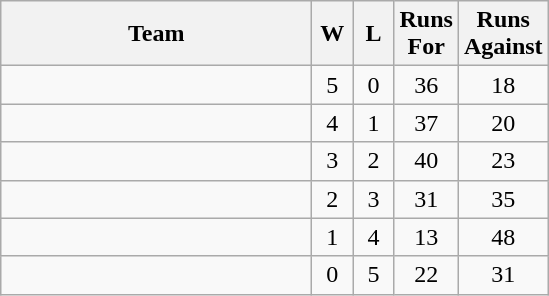<table class="wikitable" style="text-align:center">
<tr>
<th width=200>Team</th>
<th width=20>W</th>
<th width=20>L</th>
<th width=20>Runs For</th>
<th width=20>Runs Against</th>
</tr>
<tr>
<td style="text-align:left;"></td>
<td>5</td>
<td>0</td>
<td>36</td>
<td>18</td>
</tr>
<tr>
<td style="text-align:left;"></td>
<td>4</td>
<td>1</td>
<td>37</td>
<td>20</td>
</tr>
<tr>
<td style="text-align:left;"></td>
<td>3</td>
<td>2</td>
<td>40</td>
<td>23</td>
</tr>
<tr>
<td style="text-align:left;"></td>
<td>2</td>
<td>3</td>
<td>31</td>
<td>35</td>
</tr>
<tr>
<td style="text-align:left;"></td>
<td>1</td>
<td>4</td>
<td>13</td>
<td>48</td>
</tr>
<tr>
<td style="text-align:left;"></td>
<td>0</td>
<td>5</td>
<td>22</td>
<td>31</td>
</tr>
</table>
